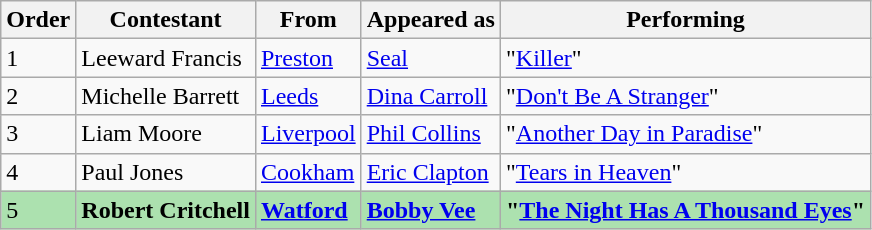<table class="wikitable">
<tr>
<th>Order</th>
<th>Contestant</th>
<th>From</th>
<th>Appeared as</th>
<th>Performing</th>
</tr>
<tr>
<td>1</td>
<td>Leeward Francis</td>
<td><a href='#'>Preston</a></td>
<td><a href='#'>Seal</a></td>
<td>"<a href='#'>Killer</a>"</td>
</tr>
<tr>
<td>2</td>
<td>Michelle Barrett</td>
<td><a href='#'>Leeds</a></td>
<td><a href='#'>Dina Carroll</a></td>
<td>"<a href='#'>Don't Be A Stranger</a>"</td>
</tr>
<tr>
<td>3</td>
<td>Liam Moore</td>
<td><a href='#'>Liverpool</a></td>
<td><a href='#'>Phil Collins</a></td>
<td>"<a href='#'>Another Day in Paradise</a>"</td>
</tr>
<tr>
<td>4</td>
<td>Paul Jones</td>
<td><a href='#'>Cookham</a></td>
<td><a href='#'>Eric Clapton</a></td>
<td>"<a href='#'>Tears in Heaven</a>"</td>
</tr>
<tr style="background:#ACE1AF;">
<td>5</td>
<td><strong>Robert Critchell</strong></td>
<td><strong><a href='#'>Watford</a></strong></td>
<td><strong><a href='#'>Bobby Vee</a></strong></td>
<td><strong>"<a href='#'>The Night Has A Thousand Eyes</a>"</strong></td>
</tr>
</table>
